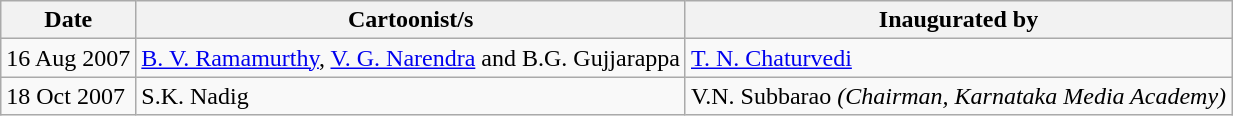<table class="wikitable sortable">
<tr>
<th>Date</th>
<th>Cartoonist/s</th>
<th>Inaugurated by</th>
</tr>
<tr>
<td>16 Aug 2007</td>
<td><a href='#'>B. V. Ramamurthy</a>, <a href='#'>V. G. Narendra</a> and B.G. Gujjarappa</td>
<td><a href='#'>T. N. Chaturvedi</a></td>
</tr>
<tr>
<td>18 Oct 2007</td>
<td>S.K. Nadig</td>
<td>V.N. Subbarao <em>(Chairman, Karnataka Media Academy)</em></td>
</tr>
</table>
